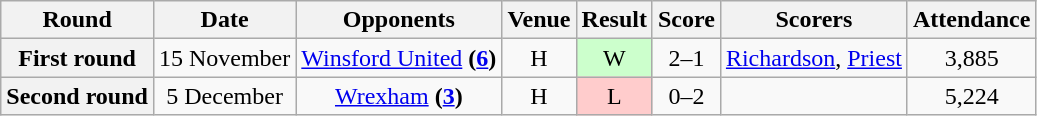<table class="wikitable" style="text-align:center">
<tr>
<th>Round</th>
<th>Date</th>
<th>Opponents</th>
<th>Venue</th>
<th>Result</th>
<th>Score</th>
<th>Scorers</th>
<th>Attendance</th>
</tr>
<tr>
<th>First round</th>
<td>15 November</td>
<td><a href='#'>Winsford United</a> <strong>(<a href='#'>6</a>)</strong></td>
<td>H</td>
<td style="background-color:#CCFFCC">W</td>
<td>2–1</td>
<td align="left"><a href='#'>Richardson</a>, <a href='#'>Priest</a></td>
<td>3,885</td>
</tr>
<tr>
<th>Second round</th>
<td>5 December</td>
<td><a href='#'>Wrexham</a> <strong>(<a href='#'>3</a>)</strong></td>
<td>H</td>
<td style="background-color:#FFCCCC">L</td>
<td>0–2</td>
<td align="left"></td>
<td>5,224</td>
</tr>
</table>
